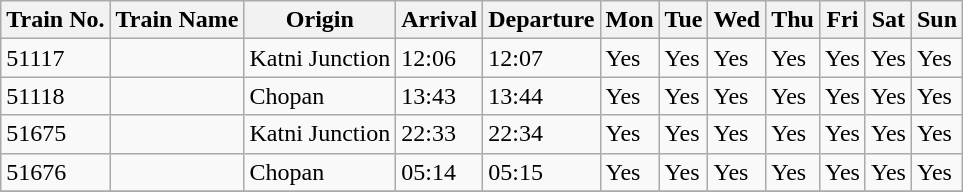<table class="wikitable">
<tr>
<th>Train No.</th>
<th>Train Name</th>
<th>Origin</th>
<th>Arrival</th>
<th>Departure</th>
<th>Mon</th>
<th>Tue</th>
<th>Wed</th>
<th>Thu</th>
<th>Fri</th>
<th>Sat</th>
<th>Sun</th>
</tr>
<tr>
<td>51117</td>
<td></td>
<td>Katni Junction</td>
<td>12:06</td>
<td>12:07</td>
<td>Yes</td>
<td>Yes</td>
<td>Yes</td>
<td>Yes</td>
<td>Yes</td>
<td>Yes</td>
<td>Yes</td>
</tr>
<tr>
<td>51118</td>
<td></td>
<td>Chopan</td>
<td>13:43</td>
<td>13:44</td>
<td>Yes</td>
<td>Yes</td>
<td>Yes</td>
<td>Yes</td>
<td>Yes</td>
<td>Yes</td>
<td>Yes</td>
</tr>
<tr>
<td>51675</td>
<td></td>
<td>Katni Junction</td>
<td>22:33</td>
<td>22:34</td>
<td>Yes</td>
<td>Yes</td>
<td>Yes</td>
<td>Yes</td>
<td>Yes</td>
<td>Yes</td>
<td>Yes</td>
</tr>
<tr>
<td>51676</td>
<td></td>
<td>Chopan</td>
<td>05:14</td>
<td>05:15</td>
<td>Yes</td>
<td>Yes</td>
<td>Yes</td>
<td>Yes</td>
<td>Yes</td>
<td>Yes</td>
<td>Yes</td>
</tr>
<tr>
</tr>
</table>
